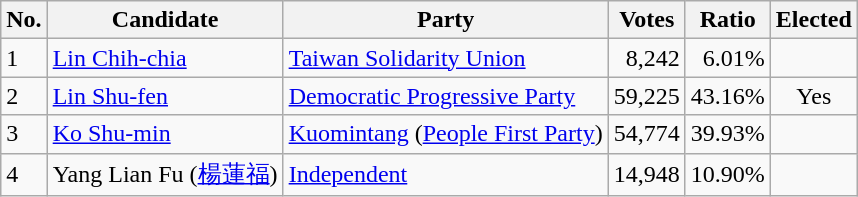<table class=wikitable>
<tr>
<th>No.</th>
<th>Candidate</th>
<th>Party</th>
<th>Votes</th>
<th>Ratio</th>
<th>Elected</th>
</tr>
<tr>
<td>1</td>
<td><a href='#'>Lin Chih-chia</a></td>
<td><a href='#'>Taiwan Solidarity Union</a></td>
<td align="right">8,242</td>
<td align="right">6.01%</td>
<td></td>
</tr>
<tr>
<td>2</td>
<td><a href='#'>Lin Shu-fen</a></td>
<td><a href='#'>Democratic Progressive Party</a></td>
<td align="right">59,225</td>
<td align="right">43.16%</td>
<td align="center">Yes</td>
</tr>
<tr>
<td>3</td>
<td><a href='#'>Ko Shu-min</a></td>
<td><a href='#'>Kuomintang</a><span> (<a href='#'>People First Party</a>)</span></td>
<td align="right">54,774</td>
<td align="right">39.93%</td>
<td></td>
</tr>
<tr>
<td>4</td>
<td>Yang Lian Fu  (<a href='#'>楊蓮福</a>)</td>
<td><a href='#'>Independent</a></td>
<td align="right">14,948</td>
<td align="right">10.90%</td>
<td></td>
</tr>
</table>
